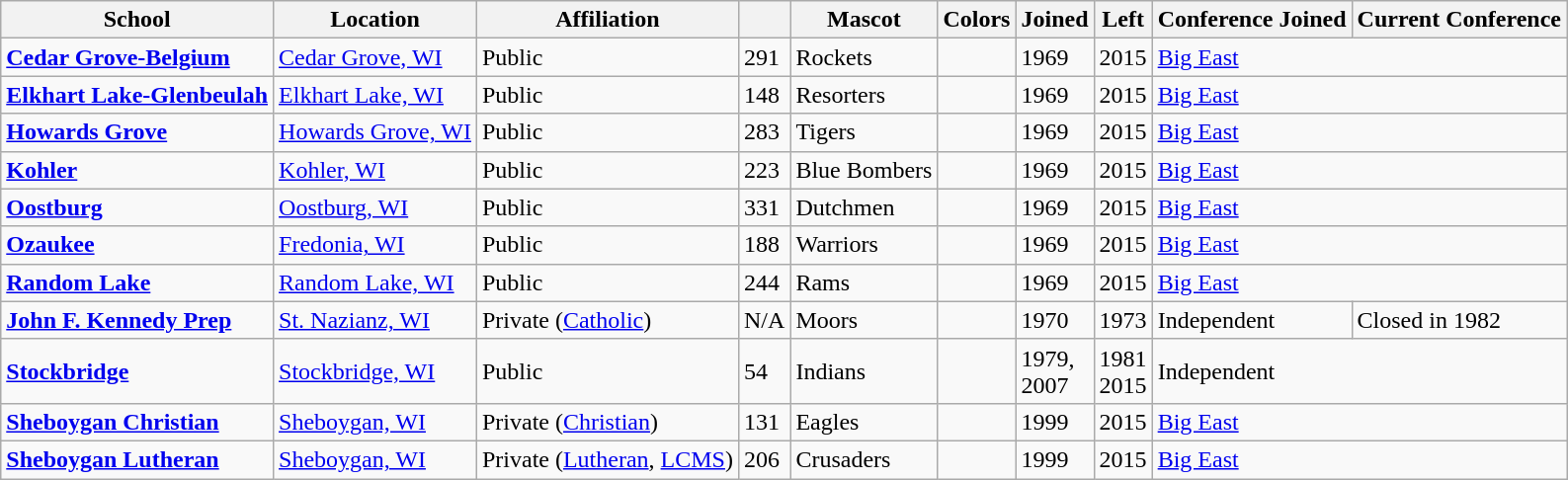<table class="wikitable sortable">
<tr>
<th>School</th>
<th>Location</th>
<th>Affiliation</th>
<th></th>
<th>Mascot</th>
<th>Colors</th>
<th>Joined</th>
<th>Left</th>
<th>Conference Joined</th>
<th>Current Conference</th>
</tr>
<tr>
<td><a href='#'><strong>Cedar Grove-Belgium</strong></a></td>
<td><a href='#'>Cedar Grove, WI</a></td>
<td>Public</td>
<td>291</td>
<td>Rockets</td>
<td> </td>
<td>1969</td>
<td>2015</td>
<td colspan="2"><a href='#'>Big East</a></td>
</tr>
<tr>
<td><a href='#'><strong>Elkhart Lake-Glenbeulah</strong></a></td>
<td><a href='#'>Elkhart Lake, WI</a></td>
<td>Public</td>
<td>148</td>
<td>Resorters</td>
<td> </td>
<td>1969</td>
<td>2015</td>
<td colspan="2"><a href='#'>Big East</a></td>
</tr>
<tr>
<td><a href='#'><strong>Howards Grove</strong></a></td>
<td><a href='#'>Howards Grove, WI</a></td>
<td>Public</td>
<td>283</td>
<td>Tigers</td>
<td> </td>
<td>1969</td>
<td>2015</td>
<td colspan="2"><a href='#'>Big East</a></td>
</tr>
<tr>
<td><a href='#'><strong>Kohler</strong></a></td>
<td><a href='#'>Kohler, WI</a></td>
<td>Public</td>
<td>223</td>
<td>Blue Bombers</td>
<td> </td>
<td>1969</td>
<td>2015</td>
<td colspan="2"><a href='#'>Big East</a></td>
</tr>
<tr>
<td><a href='#'><strong>Oostburg</strong></a></td>
<td><a href='#'>Oostburg, WI</a></td>
<td>Public</td>
<td>331</td>
<td>Dutchmen</td>
<td> </td>
<td>1969</td>
<td>2015</td>
<td colspan="2"><a href='#'>Big East</a></td>
</tr>
<tr>
<td><a href='#'><strong>Ozaukee</strong></a></td>
<td><a href='#'>Fredonia, WI</a></td>
<td>Public</td>
<td>188</td>
<td>Warriors</td>
<td> </td>
<td>1969</td>
<td>2015</td>
<td colspan="2"><a href='#'>Big East</a></td>
</tr>
<tr>
<td><a href='#'><strong>Random Lake</strong></a></td>
<td><a href='#'>Random Lake, WI</a></td>
<td>Public</td>
<td>244</td>
<td>Rams</td>
<td> </td>
<td>1969</td>
<td>2015</td>
<td colspan="2"><a href='#'>Big East</a></td>
</tr>
<tr>
<td><a href='#'><strong>John F. Kennedy Prep</strong></a></td>
<td><a href='#'>St. Nazianz, WI</a></td>
<td>Private (<a href='#'>Catholic</a>)</td>
<td>N/A</td>
<td>Moors</td>
<td> </td>
<td>1970</td>
<td>1973</td>
<td>Independent</td>
<td>Closed in 1982</td>
</tr>
<tr>
<td><a href='#'><strong>Stockbridge</strong></a></td>
<td><a href='#'>Stockbridge, WI</a></td>
<td>Public</td>
<td>54</td>
<td>Indians</td>
<td> </td>
<td>1979,<br>2007</td>
<td>1981<br>2015</td>
<td colspan="2">Independent</td>
</tr>
<tr>
<td><a href='#'><strong>Sheboygan Christian</strong></a></td>
<td><a href='#'>Sheboygan, WI</a></td>
<td>Private (<a href='#'>Christian</a>)</td>
<td>131</td>
<td>Eagles</td>
<td> </td>
<td>1999</td>
<td>2015</td>
<td colspan="2"><a href='#'>Big East</a></td>
</tr>
<tr>
<td><a href='#'><strong>Sheboygan Lutheran</strong></a></td>
<td><a href='#'>Sheboygan, WI</a></td>
<td>Private (<a href='#'>Lutheran</a>, <a href='#'>LCMS</a>)</td>
<td>206</td>
<td>Crusaders</td>
<td> </td>
<td>1999</td>
<td>2015</td>
<td colspan="2"><a href='#'>Big East</a></td>
</tr>
</table>
